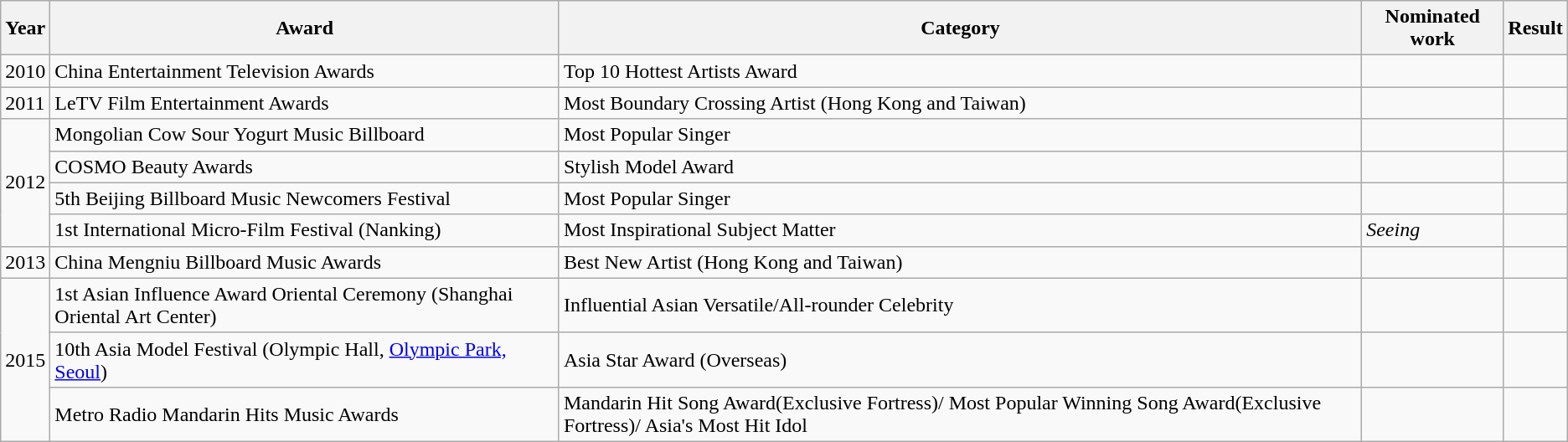<table class="wikitable">
<tr>
<th>Year</th>
<th>Award</th>
<th>Category</th>
<th>Nominated work</th>
<th>Result</th>
</tr>
<tr>
<td>2010</td>
<td>China Entertainment Television Awards</td>
<td>Top 10 Hottest Artists Award</td>
<td></td>
<td></td>
</tr>
<tr>
<td>2011</td>
<td>LeTV Film Entertainment Awards</td>
<td>Most Boundary Crossing Artist (Hong Kong and Taiwan)</td>
<td></td>
<td></td>
</tr>
<tr>
<td rowspan="4">2012</td>
<td>Mongolian Cow Sour Yogurt Music Billboard</td>
<td>Most Popular Singer</td>
<td></td>
<td></td>
</tr>
<tr>
<td>COSMO Beauty Awards</td>
<td>Stylish Model Award</td>
<td></td>
<td></td>
</tr>
<tr>
<td>5th Beijing Billboard Music Newcomers Festival</td>
<td>Most Popular Singer</td>
<td></td>
<td></td>
</tr>
<tr>
<td>1st International Micro-Film Festival (Nanking)</td>
<td>Most Inspirational Subject Matter</td>
<td><em>Seeing</em></td>
<td></td>
</tr>
<tr>
<td>2013</td>
<td>China Mengniu Billboard Music Awards</td>
<td>Best New Artist (Hong Kong and Taiwan)</td>
<td></td>
<td></td>
</tr>
<tr>
<td rowspan="3">2015</td>
<td>1st Asian Influence Award Oriental Ceremony (Shanghai Oriental Art Center)</td>
<td>Influential Asian Versatile/All-rounder Celebrity</td>
<td></td>
<td></td>
</tr>
<tr>
<td>10th Asia Model Festival (Olympic Hall, <a href='#'>Olympic Park, Seoul</a>)</td>
<td>Asia Star Award (Overseas)</td>
<td></td>
<td></td>
</tr>
<tr>
<td>Metro Radio Mandarin Hits Music Awards</td>
<td>Mandarin Hit Song Award(Exclusive Fortress)/ Most Popular Winning Song Award(Exclusive Fortress)/ Asia's Most Hit Idol</td>
<td></td>
<td></td>
</tr>
</table>
